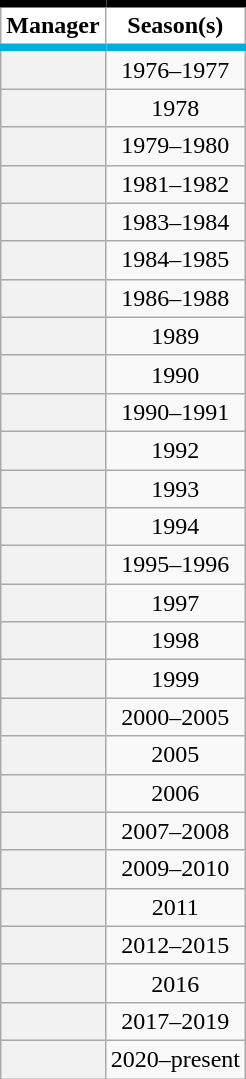<table class="wikitable sortable plainrowheaders" style="text-align:center">
<tr>
<th scope="col" style="background-color:#ffffff; border-top:#000 5px solid; border-bottom:#00aedb 5px solid; color:#000000">Manager</th>
<th scope="col" style="background-color:#ffffff; border-top:#000 5px solid; border-bottom:#00aedb 5px solid; color:#000000">Season(s)</th>
</tr>
<tr>
<th scope="row" style="text-align:center"></th>
<td>1976–1977</td>
</tr>
<tr>
<th scope="row" style="text-align:center"></th>
<td>1978</td>
</tr>
<tr>
<th scope="row" style="text-align:center"></th>
<td>1979–1980</td>
</tr>
<tr>
<th scope="row" style="text-align:center"></th>
<td>1981–1982</td>
</tr>
<tr>
<th scope="row" style="text-align:center"></th>
<td>1983–1984</td>
</tr>
<tr>
<th scope="row" style="text-align:center"></th>
<td>1984–1985</td>
</tr>
<tr>
<th scope="row" style="text-align:center"></th>
<td>1986–1988</td>
</tr>
<tr>
<th scope="row" style="text-align:center"></th>
<td>1989</td>
</tr>
<tr>
<th scope="row" style="text-align:center"></th>
<td>1990</td>
</tr>
<tr>
<th scope="row" style="text-align:center"></th>
<td>1990–1991</td>
</tr>
<tr>
<th scope="row" style="text-align:center"></th>
<td>1992</td>
</tr>
<tr>
<th scope="row" style="text-align:center"></th>
<td>1993</td>
</tr>
<tr>
<th scope="row" style="text-align:center"></th>
<td>1994</td>
</tr>
<tr>
<th scope="row" style="text-align:center"></th>
<td>1995–1996</td>
</tr>
<tr>
<th scope="row" style="text-align:center"></th>
<td>1997</td>
</tr>
<tr>
<th scope="row" style="text-align:center"></th>
<td>1998</td>
</tr>
<tr>
<th scope="row" style="text-align:center"></th>
<td>1999</td>
</tr>
<tr>
<th scope="row" style="text-align:center"></th>
<td>2000–2005</td>
</tr>
<tr>
<th scope="row" style="text-align:center"></th>
<td>2005</td>
</tr>
<tr>
<th scope="row" style="text-align:center"></th>
<td>2006</td>
</tr>
<tr>
<th scope="row" style="text-align:center"></th>
<td>2007–2008</td>
</tr>
<tr>
<th scope="row" style="text-align:center"></th>
<td>2009–2010</td>
</tr>
<tr>
<th scope="row" style="text-align:center"></th>
<td>2011</td>
</tr>
<tr>
<th scope="row" style="text-align:center"></th>
<td>2012–2015</td>
</tr>
<tr>
<th scope="row" style="text-align:center"></th>
<td>2016</td>
</tr>
<tr>
<th scope="row" style="text-align:center"></th>
<td>2017–2019</td>
</tr>
<tr>
<th scope="row" style="text-align:center"></th>
<td>2020–present</td>
</tr>
</table>
